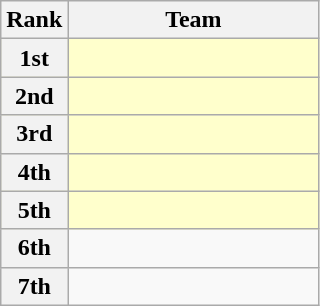<table class=wikitable>
<tr>
<th>Rank</th>
<th width=160px>Team</th>
</tr>
<tr bgcolor=#ffffcc>
<th>1st</th>
<td></td>
</tr>
<tr bgcolor=#ffffcc>
<th>2nd</th>
<td></td>
</tr>
<tr bgcolor=#ffffcc>
<th>3rd</th>
<td></td>
</tr>
<tr bgcolor=#ffffcc>
<th>4th</th>
<td></td>
</tr>
<tr bgcolor=#ffffcc>
<th>5th</th>
<td></td>
</tr>
<tr>
<th>6th</th>
<td></td>
</tr>
<tr>
<th>7th</th>
<td></td>
</tr>
</table>
